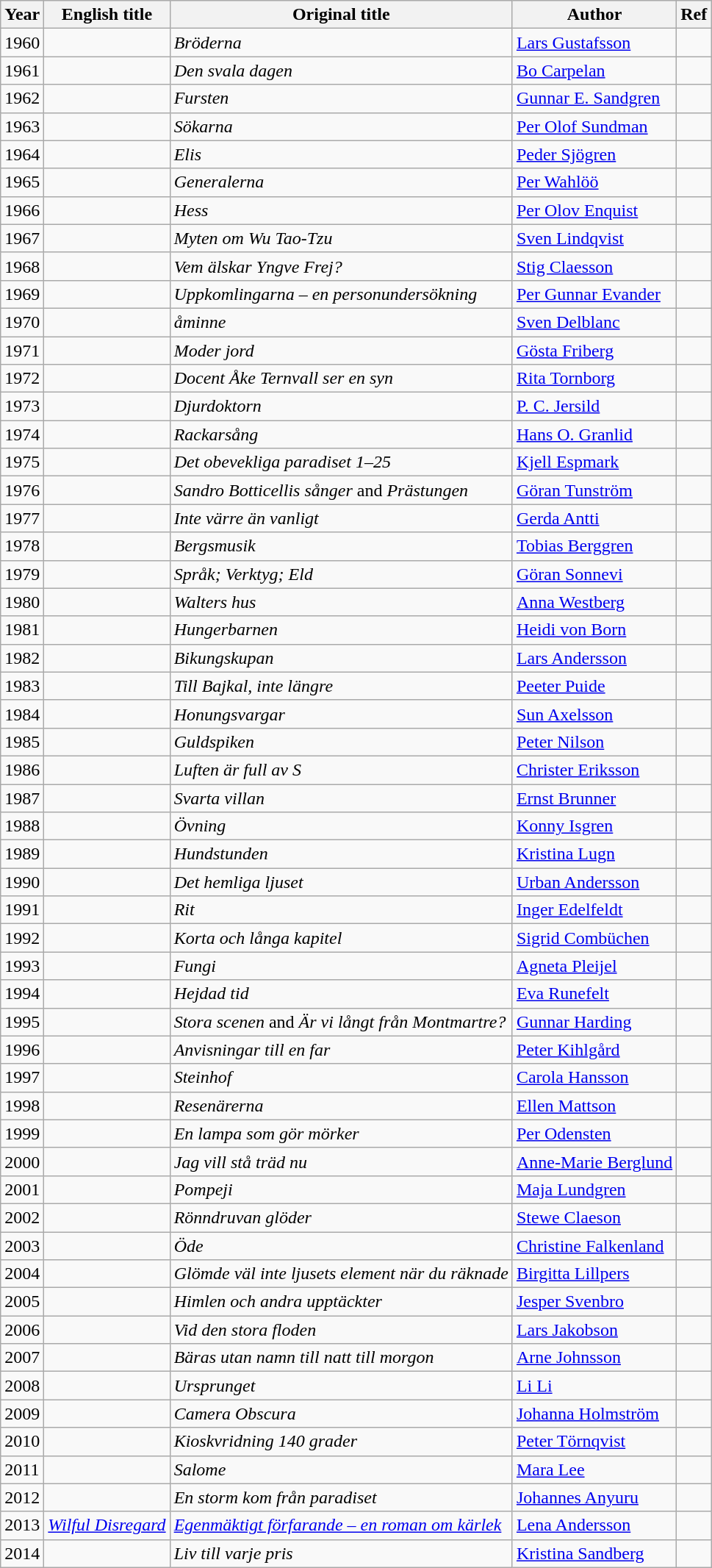<table class="wikitable">
<tr>
<th>Year</th>
<th>English title</th>
<th>Original title</th>
<th>Author</th>
<th>Ref</th>
</tr>
<tr>
<td>1960</td>
<td></td>
<td><em>Bröderna</em></td>
<td><a href='#'>Lars Gustafsson</a></td>
<td></td>
</tr>
<tr>
<td>1961</td>
<td></td>
<td><em>Den svala dagen</em></td>
<td><a href='#'>Bo Carpelan</a></td>
<td></td>
</tr>
<tr>
<td>1962</td>
<td></td>
<td><em>Fursten</em></td>
<td><a href='#'>Gunnar E. Sandgren</a></td>
<td></td>
</tr>
<tr>
<td>1963</td>
<td></td>
<td><em>Sökarna</em></td>
<td><a href='#'>Per Olof Sundman</a></td>
<td></td>
</tr>
<tr>
<td>1964</td>
<td></td>
<td><em>Elis</em></td>
<td><a href='#'>Peder Sjögren</a></td>
<td></td>
</tr>
<tr>
<td>1965</td>
<td></td>
<td><em>Generalerna</em></td>
<td><a href='#'>Per Wahlöö</a></td>
<td></td>
</tr>
<tr>
<td>1966</td>
<td></td>
<td><em>Hess</em></td>
<td><a href='#'>Per Olov Enquist</a></td>
<td></td>
</tr>
<tr>
<td>1967</td>
<td></td>
<td><em>Myten om Wu Tao-Tzu</em></td>
<td><a href='#'>Sven Lindqvist</a></td>
<td></td>
</tr>
<tr>
<td>1968</td>
<td></td>
<td><em>Vem älskar Yngve Frej?</em></td>
<td><a href='#'>Stig Claesson</a></td>
<td></td>
</tr>
<tr>
<td>1969</td>
<td></td>
<td><em>Uppkomlingarna – en personundersökning</em></td>
<td><a href='#'>Per Gunnar Evander</a></td>
<td></td>
</tr>
<tr>
<td>1970</td>
<td></td>
<td><em>åminne</em></td>
<td><a href='#'>Sven Delblanc</a></td>
<td></td>
</tr>
<tr>
<td>1971</td>
<td></td>
<td><em>Moder jord</em></td>
<td><a href='#'>Gösta Friberg</a></td>
<td></td>
</tr>
<tr>
<td>1972</td>
<td></td>
<td><em>Docent Åke Ternvall ser en syn</em></td>
<td><a href='#'>Rita Tornborg</a></td>
<td></td>
</tr>
<tr>
<td>1973</td>
<td></td>
<td><em>Djurdoktorn</em></td>
<td><a href='#'>P. C. Jersild</a></td>
<td></td>
</tr>
<tr>
<td>1974</td>
<td></td>
<td><em>Rackarsång</em></td>
<td><a href='#'>Hans O. Granlid</a></td>
<td></td>
</tr>
<tr>
<td>1975</td>
<td></td>
<td><em>Det obevekliga paradiset 1–25</em></td>
<td><a href='#'>Kjell Espmark</a></td>
<td></td>
</tr>
<tr>
<td>1976</td>
<td></td>
<td><em>Sandro Botticellis sånger</em> and <em>Prästungen</em></td>
<td><a href='#'>Göran Tunström</a></td>
<td></td>
</tr>
<tr>
<td>1977</td>
<td></td>
<td><em>Inte värre än vanligt</em></td>
<td><a href='#'>Gerda Antti</a></td>
<td></td>
</tr>
<tr>
<td>1978</td>
<td></td>
<td><em>Bergsmusik</em></td>
<td><a href='#'>Tobias Berggren</a></td>
<td></td>
</tr>
<tr>
<td>1979</td>
<td></td>
<td><em>Språk; Verktyg; Eld</em></td>
<td><a href='#'>Göran Sonnevi</a></td>
<td></td>
</tr>
<tr>
<td>1980</td>
<td></td>
<td><em>Walters hus</em></td>
<td><a href='#'>Anna Westberg</a></td>
<td></td>
</tr>
<tr>
<td>1981</td>
<td></td>
<td><em>Hungerbarnen</em></td>
<td><a href='#'>Heidi von Born</a></td>
<td></td>
</tr>
<tr>
<td>1982</td>
<td></td>
<td><em>Bikungskupan</em></td>
<td><a href='#'>Lars Andersson</a></td>
<td></td>
</tr>
<tr>
<td>1983</td>
<td></td>
<td><em>Till Bajkal, inte längre</em></td>
<td><a href='#'>Peeter Puide</a></td>
<td></td>
</tr>
<tr>
<td>1984</td>
<td></td>
<td><em>Honungsvargar</em></td>
<td><a href='#'>Sun Axelsson</a></td>
<td></td>
</tr>
<tr>
<td>1985</td>
<td></td>
<td><em>Guldspiken</em></td>
<td><a href='#'>Peter Nilson</a></td>
<td></td>
</tr>
<tr>
<td>1986</td>
<td></td>
<td><em>Luften är full av S</em></td>
<td><a href='#'>Christer Eriksson</a></td>
<td></td>
</tr>
<tr>
<td>1987</td>
<td></td>
<td><em>Svarta villan</em></td>
<td><a href='#'>Ernst Brunner</a></td>
<td></td>
</tr>
<tr>
<td>1988</td>
<td></td>
<td><em>Övning</em></td>
<td><a href='#'>Konny Isgren</a></td>
<td></td>
</tr>
<tr>
<td>1989</td>
<td></td>
<td><em>Hundstunden</em></td>
<td><a href='#'>Kristina Lugn</a></td>
<td></td>
</tr>
<tr>
<td>1990</td>
<td></td>
<td><em>Det hemliga ljuset</em></td>
<td><a href='#'>Urban Andersson</a></td>
<td></td>
</tr>
<tr>
<td>1991</td>
<td></td>
<td><em>Rit</em></td>
<td><a href='#'>Inger Edelfeldt</a></td>
<td></td>
</tr>
<tr>
<td>1992</td>
<td></td>
<td><em>Korta och långa kapitel</em></td>
<td><a href='#'>Sigrid Combüchen</a></td>
<td></td>
</tr>
<tr>
<td>1993</td>
<td></td>
<td><em>Fungi</em></td>
<td><a href='#'>Agneta Pleijel</a></td>
<td></td>
</tr>
<tr>
<td>1994</td>
<td></td>
<td><em>Hejdad tid</em></td>
<td><a href='#'>Eva Runefelt</a></td>
<td></td>
</tr>
<tr>
<td>1995</td>
<td></td>
<td><em>Stora scenen</em> and <em>Är vi långt från Montmartre?</em></td>
<td><a href='#'>Gunnar Harding</a></td>
<td></td>
</tr>
<tr>
<td>1996</td>
<td></td>
<td><em>Anvisningar till en far</em></td>
<td><a href='#'>Peter Kihlgård</a></td>
<td></td>
</tr>
<tr>
<td>1997</td>
<td></td>
<td><em>Steinhof</em></td>
<td><a href='#'>Carola Hansson</a></td>
<td></td>
</tr>
<tr>
<td>1998</td>
<td></td>
<td><em>Resenärerna</em></td>
<td><a href='#'>Ellen Mattson</a></td>
<td></td>
</tr>
<tr>
<td>1999</td>
<td></td>
<td><em>En lampa som gör mörker</em></td>
<td><a href='#'>Per Odensten</a></td>
<td></td>
</tr>
<tr>
<td>2000</td>
<td></td>
<td><em>Jag vill stå träd nu</em></td>
<td><a href='#'>Anne-Marie Berglund</a></td>
<td></td>
</tr>
<tr>
<td>2001</td>
<td></td>
<td><em>Pompeji</em></td>
<td><a href='#'>Maja Lundgren</a></td>
<td></td>
</tr>
<tr>
<td>2002</td>
<td></td>
<td><em>Rönndruvan glöder</em></td>
<td><a href='#'>Stewe Claeson</a></td>
<td></td>
</tr>
<tr>
<td>2003</td>
<td></td>
<td><em>Öde</em></td>
<td><a href='#'>Christine Falkenland</a></td>
<td></td>
</tr>
<tr>
<td>2004</td>
<td></td>
<td><em>Glömde väl inte ljusets element när du räknade</em></td>
<td><a href='#'>Birgitta Lillpers</a></td>
<td></td>
</tr>
<tr>
<td>2005</td>
<td></td>
<td><em>Himlen och andra upptäckter</em></td>
<td><a href='#'>Jesper Svenbro</a></td>
<td></td>
</tr>
<tr>
<td>2006</td>
<td></td>
<td><em>Vid den stora floden</em></td>
<td><a href='#'>Lars Jakobson</a></td>
<td></td>
</tr>
<tr>
<td>2007</td>
<td></td>
<td><em>Bäras utan namn till natt till morgon</em></td>
<td><a href='#'>Arne Johnsson</a></td>
<td></td>
</tr>
<tr>
<td>2008</td>
<td></td>
<td><em>Ursprunget</em></td>
<td><a href='#'>Li Li</a></td>
<td></td>
</tr>
<tr>
<td>2009</td>
<td></td>
<td><em>Camera Obscura</em></td>
<td><a href='#'>Johanna Holmström</a></td>
<td></td>
</tr>
<tr>
<td>2010</td>
<td></td>
<td><em>Kioskvridning 140 grader</em></td>
<td><a href='#'>Peter Törnqvist</a></td>
<td></td>
</tr>
<tr>
<td>2011</td>
<td></td>
<td><em>Salome</em></td>
<td><a href='#'>Mara Lee</a></td>
<td></td>
</tr>
<tr>
<td>2012</td>
<td></td>
<td><em>En storm kom från paradiset</em></td>
<td><a href='#'>Johannes Anyuru</a></td>
<td></td>
</tr>
<tr>
<td>2013</td>
<td><em><a href='#'>Wilful Disregard</a></em></td>
<td><em><a href='#'>Egenmäktigt förfarande – en roman om kärlek</a></em></td>
<td><a href='#'>Lena Andersson</a></td>
<td></td>
</tr>
<tr>
<td>2014</td>
<td></td>
<td><em>Liv till varje pris</em></td>
<td><a href='#'>Kristina Sandberg</a></td>
<td></td>
</tr>
</table>
